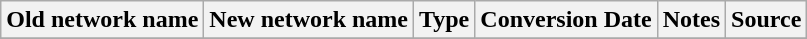<table class="wikitable">
<tr>
<th>Old network name</th>
<th>New network name</th>
<th>Type</th>
<th>Conversion Date</th>
<th>Notes</th>
<th>Source</th>
</tr>
<tr>
</tr>
</table>
